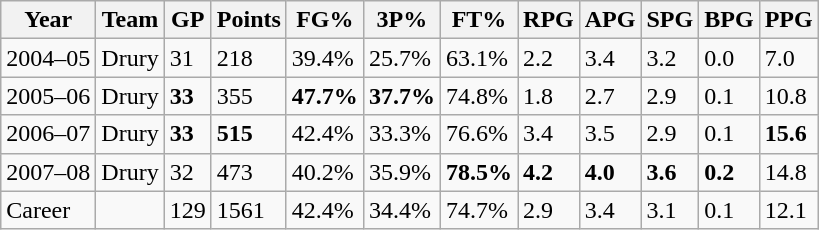<table class="wikitable">
<tr>
<th>Year</th>
<th>Team</th>
<th>GP</th>
<th>Points</th>
<th>FG%</th>
<th>3P%</th>
<th>FT%</th>
<th>RPG</th>
<th>APG</th>
<th>SPG</th>
<th>BPG</th>
<th>PPG</th>
</tr>
<tr>
<td>2004–05</td>
<td>Drury</td>
<td>31</td>
<td>218</td>
<td>39.4%</td>
<td>25.7%</td>
<td>63.1%</td>
<td>2.2</td>
<td>3.4</td>
<td>3.2</td>
<td>0.0</td>
<td>7.0</td>
</tr>
<tr>
<td>2005–06</td>
<td>Drury</td>
<td><strong>33</strong></td>
<td>355</td>
<td><strong>47.7%</strong></td>
<td><strong>37.7%</strong></td>
<td>74.8%</td>
<td>1.8</td>
<td>2.7</td>
<td>2.9</td>
<td>0.1</td>
<td>10.8</td>
</tr>
<tr>
<td>2006–07</td>
<td>Drury</td>
<td><strong>33</strong></td>
<td><strong>515</strong></td>
<td>42.4%</td>
<td>33.3%</td>
<td>76.6%</td>
<td>3.4</td>
<td>3.5</td>
<td>2.9</td>
<td>0.1</td>
<td><strong>15.6</strong></td>
</tr>
<tr>
<td>2007–08</td>
<td>Drury</td>
<td>32</td>
<td>473</td>
<td>40.2%</td>
<td>35.9%</td>
<td><strong>78.5%</strong></td>
<td><strong>4.2</strong></td>
<td><strong>4.0</strong></td>
<td><strong>3.6</strong></td>
<td><strong>0.2</strong></td>
<td>14.8</td>
</tr>
<tr>
<td>Career</td>
<td></td>
<td>129</td>
<td>1561</td>
<td>42.4%</td>
<td>34.4%</td>
<td>74.7%</td>
<td>2.9</td>
<td>3.4</td>
<td>3.1</td>
<td>0.1</td>
<td>12.1</td>
</tr>
</table>
